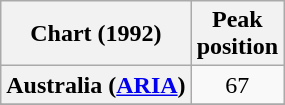<table class="wikitable sortable plainrowheaders" style="text-align:center">
<tr>
<th>Chart (1992)</th>
<th>Peak<br>position</th>
</tr>
<tr>
<th scope="row">Australia (<a href='#'>ARIA</a>)</th>
<td>67</td>
</tr>
<tr>
</tr>
<tr>
</tr>
<tr>
</tr>
</table>
